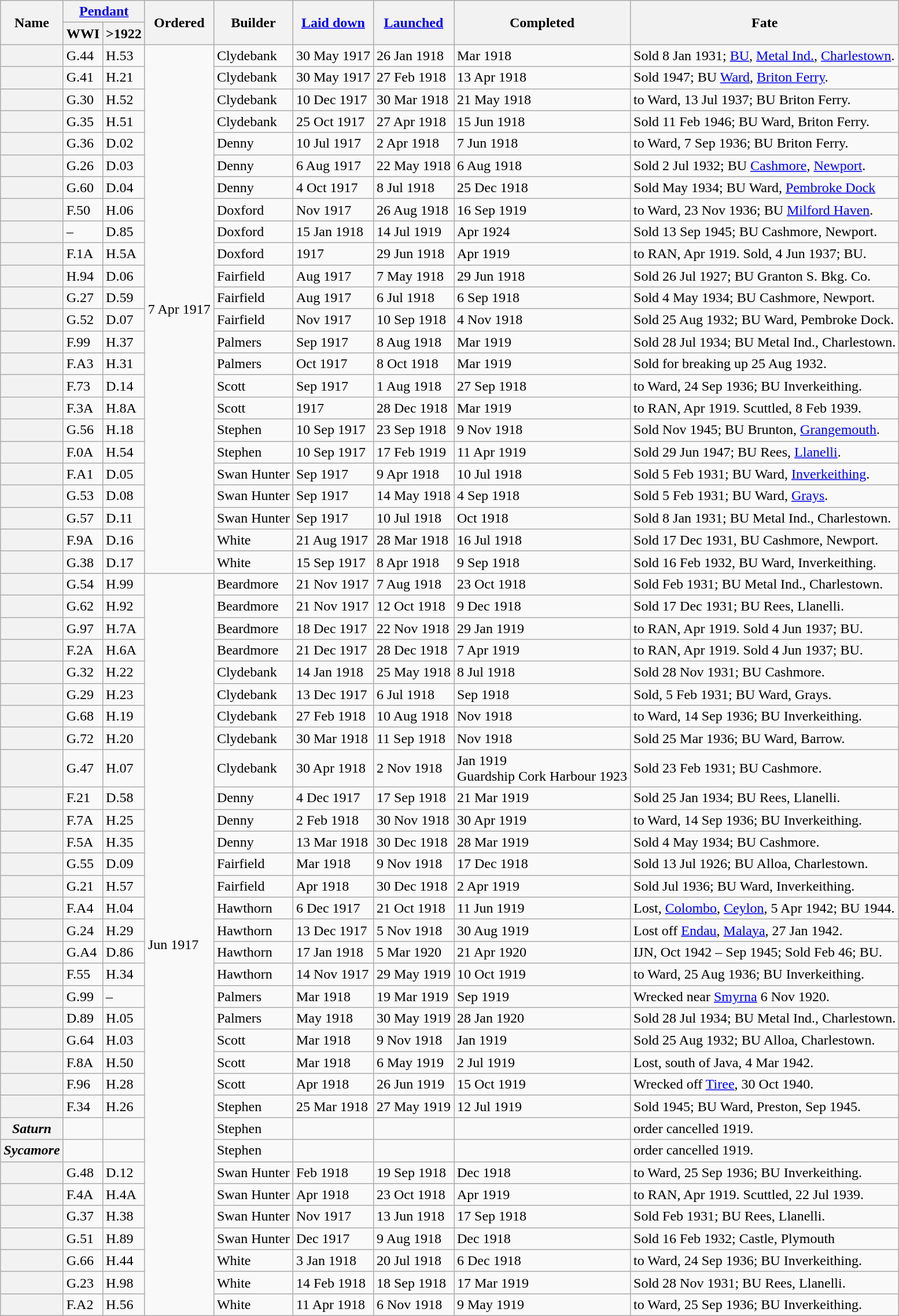<table class="wikitable sortable plainrowheaders">
<tr>
<th scope="col" rowspan="2">Name</th>
<th scope="col" colspan="2"><a href='#'>Pendant</a></th>
<th scope="col" rowspan="2">Ordered</th>
<th scope="col" rowspan="2">Builder</th>
<th scope="col" rowspan="2"><a href='#'>Laid down</a></th>
<th scope="col" rowspan="2"><a href='#'>Launched</a></th>
<th scope="col" rowspan="2">Completed</th>
<th scope="col" rowspan="2">Fate</th>
</tr>
<tr>
<th scope="col">WWI</th>
<th scope="col">>1922</th>
</tr>
<tr>
<th scope="row"></th>
<td>G.44</td>
<td>H.53</td>
<td rowspan=24>7 Apr 1917</td>
<td>Clydebank</td>
<td>30 May 1917</td>
<td>26 Jan 1918</td>
<td>Mar 1918</td>
<td>Sold 8 Jan 1931; <a href='#'>BU</a>, <a href='#'>Metal Ind.</a>, <a href='#'>Charlestown</a>.</td>
</tr>
<tr>
<th scope="row"></th>
<td>G.41</td>
<td>H.21</td>
<td>Clydebank</td>
<td>30 May 1917</td>
<td>27 Feb 1918</td>
<td>13 Apr 1918</td>
<td>Sold 1947; BU <a href='#'>Ward</a>, <a href='#'>Briton Ferry</a>.</td>
</tr>
<tr>
<th scope="row"></th>
<td>G.30</td>
<td>H.52</td>
<td>Clydebank</td>
<td>10 Dec 1917</td>
<td>30 Mar 1918</td>
<td>21 May 1918</td>
<td>to Ward, 13 Jul 1937; BU Briton Ferry.</td>
</tr>
<tr>
<th scope="row"></th>
<td>G.35</td>
<td>H.51</td>
<td>Clydebank</td>
<td>25 Oct 1917</td>
<td>27 Apr 1918</td>
<td>15 Jun 1918</td>
<td>Sold 11 Feb 1946; BU Ward, Briton Ferry.</td>
</tr>
<tr>
<th scope="row"></th>
<td>G.36</td>
<td>D.02</td>
<td>Denny</td>
<td>10 Jul 1917</td>
<td>2 Apr 1918</td>
<td>7 Jun 1918</td>
<td>to Ward, 7 Sep 1936; BU Briton Ferry.</td>
</tr>
<tr>
<th scope="row"></th>
<td>G.26</td>
<td>D.03</td>
<td>Denny</td>
<td>6 Aug 1917</td>
<td>22 May 1918</td>
<td>6 Aug 1918</td>
<td>Sold 2 Jul 1932; BU <a href='#'>Cashmore</a>, <a href='#'>Newport</a>.</td>
</tr>
<tr>
<th scope="row"></th>
<td>G.60</td>
<td>D.04</td>
<td>Denny</td>
<td>4 Oct 1917</td>
<td>8 Jul 1918</td>
<td>25 Dec 1918</td>
<td>Sold May 1934; BU Ward, <a href='#'>Pembroke Dock</a></td>
</tr>
<tr>
<th scope="row"></th>
<td>F.50</td>
<td>H.06</td>
<td>Doxford</td>
<td>Nov 1917</td>
<td>26 Aug 1918</td>
<td>16 Sep 1919</td>
<td>to Ward, 23 Nov 1936; BU <a href='#'>Milford Haven</a>.</td>
</tr>
<tr>
<th scope="row"></th>
<td>–</td>
<td>D.85</td>
<td>Doxford</td>
<td>15 Jan 1918</td>
<td>14 Jul 1919</td>
<td>Apr 1924</td>
<td>Sold 13 Sep 1945; BU Cashmore, Newport.</td>
</tr>
<tr>
<th scope="row"></th>
<td>F.1A</td>
<td>H.5A</td>
<td>Doxford</td>
<td>1917</td>
<td>29 Jun 1918</td>
<td>Apr 1919</td>
<td>to RAN, Apr 1919. Sold, 4 Jun 1937; BU.</td>
</tr>
<tr>
<th scope="row"></th>
<td>H.94</td>
<td>D.06</td>
<td>Fairfield</td>
<td>Aug 1917</td>
<td>7 May 1918</td>
<td>29 Jun 1918</td>
<td>Sold 26 Jul 1927; BU Granton S. Bkg. Co.</td>
</tr>
<tr>
<th scope="row"></th>
<td>G.27</td>
<td>D.59</td>
<td>Fairfield</td>
<td>Aug 1917</td>
<td>6 Jul 1918</td>
<td>6 Sep 1918</td>
<td>Sold 4 May 1934; BU Cashmore, Newport.</td>
</tr>
<tr>
<th scope="row"></th>
<td>G.52</td>
<td>D.07</td>
<td>Fairfield</td>
<td>Nov 1917</td>
<td>10 Sep 1918</td>
<td>4 Nov 1918</td>
<td>Sold 25 Aug 1932; BU Ward, Pembroke Dock.</td>
</tr>
<tr>
<th scope="row"></th>
<td>F.99</td>
<td>H.37</td>
<td>Palmers</td>
<td>Sep 1917</td>
<td>8 Aug 1918</td>
<td>Mar 1919</td>
<td>Sold 28 Jul 1934; BU Metal Ind., Charlestown.</td>
</tr>
<tr>
<th scope="row"></th>
<td>F.A3</td>
<td>H.31</td>
<td>Palmers</td>
<td>Oct 1917</td>
<td>8 Oct 1918</td>
<td>Mar 1919</td>
<td>Sold for breaking up 25 Aug 1932.</td>
</tr>
<tr>
<th scope="row"></th>
<td>F.73</td>
<td>D.14</td>
<td>Scott</td>
<td>Sep 1917</td>
<td>1 Aug 1918</td>
<td>27 Sep 1918</td>
<td>to Ward, 24 Sep 1936; BU Inverkeithing.</td>
</tr>
<tr>
<th scope="row"></th>
<td>F.3A</td>
<td>H.8A</td>
<td>Scott</td>
<td>1917</td>
<td>28 Dec 1918</td>
<td>Mar 1919</td>
<td>to RAN, Apr 1919. Scuttled, 8 Feb 1939.</td>
</tr>
<tr>
<th scope="row"></th>
<td>G.56</td>
<td>H.18</td>
<td>Stephen</td>
<td>10 Sep 1917</td>
<td>23 Sep 1918</td>
<td>9 Nov 1918</td>
<td>Sold Nov 1945; BU Brunton, <a href='#'>Grangemouth</a>.</td>
</tr>
<tr>
<th scope="row"></th>
<td>F.0A</td>
<td>H.54</td>
<td>Stephen</td>
<td>10 Sep 1917</td>
<td>17 Feb 1919</td>
<td>11 Apr 1919</td>
<td>Sold 29 Jun 1947; BU Rees, <a href='#'>Llanelli</a>.</td>
</tr>
<tr>
<th scope="row"></th>
<td>F.A1</td>
<td>D.05</td>
<td>Swan Hunter</td>
<td>Sep 1917</td>
<td>9 Apr 1918</td>
<td>10 Jul 1918</td>
<td>Sold 5 Feb 1931; BU Ward, <a href='#'>Inverkeithing</a>.</td>
</tr>
<tr>
<th scope="row"></th>
<td>G.53</td>
<td>D.08</td>
<td>Swan Hunter</td>
<td>Sep 1917</td>
<td>14 May 1918</td>
<td>4 Sep 1918</td>
<td>Sold 5 Feb 1931; BU Ward, <a href='#'>Grays</a>.</td>
</tr>
<tr>
<th scope="row"></th>
<td>G.57</td>
<td>D.11</td>
<td>Swan Hunter</td>
<td>Sep 1917</td>
<td>10 Jul 1918</td>
<td>Oct 1918</td>
<td>Sold 8 Jan 1931; BU Metal Ind., Charlestown.</td>
</tr>
<tr>
<th scope="row"></th>
<td>F.9A</td>
<td>D.16</td>
<td>White</td>
<td>21 Aug 1917</td>
<td>28 Mar 1918</td>
<td>16 Jul 1918</td>
<td>Sold 17 Dec 1931, BU Cashmore, Newport.</td>
</tr>
<tr>
<th scope="row"></th>
<td>G.38</td>
<td>D.17</td>
<td>White</td>
<td>15 Sep 1917</td>
<td>8 Apr 1918</td>
<td>9 Sep 1918</td>
<td>Sold 16 Feb 1932, BU Ward, Inverkeithing.</td>
</tr>
<tr>
<th scope="row"></th>
<td>G.54</td>
<td>H.99</td>
<td rowspan=33>Jun 1917</td>
<td>Beardmore</td>
<td>21 Nov 1917</td>
<td>7 Aug 1918</td>
<td>23 Oct 1918</td>
<td>Sold Feb 1931; BU Metal Ind., Charlestown.</td>
</tr>
<tr>
<th scope="row"></th>
<td>G.62</td>
<td>H.92</td>
<td>Beardmore</td>
<td>21 Nov 1917</td>
<td>12 Oct 1918</td>
<td>9 Dec 1918</td>
<td>Sold 17 Dec 1931; BU Rees, Llanelli.</td>
</tr>
<tr>
<th scope="row"></th>
<td>G.97</td>
<td>H.7A</td>
<td>Beardmore</td>
<td>18 Dec 1917</td>
<td>22 Nov 1918</td>
<td>29 Jan 1919</td>
<td>to RAN, Apr 1919. Sold 4 Jun 1937; BU.</td>
</tr>
<tr>
<th scope="row"></th>
<td>F.2A</td>
<td>H.6A</td>
<td>Beardmore</td>
<td>21 Dec 1917</td>
<td>28 Dec 1918</td>
<td>7 Apr 1919</td>
<td>to RAN, Apr 1919. Sold 4 Jun 1937; BU.</td>
</tr>
<tr>
<th scope="row"></th>
<td>G.32</td>
<td>H.22</td>
<td>Clydebank</td>
<td>14 Jan 1918</td>
<td>25 May 1918</td>
<td>8 Jul 1918</td>
<td>Sold 28 Nov 1931; BU Cashmore.</td>
</tr>
<tr>
<th scope="row"></th>
<td>G.29</td>
<td>H.23</td>
<td>Clydebank</td>
<td>13 Dec 1917</td>
<td>6 Jul 1918</td>
<td>Sep 1918</td>
<td>Sold, 5 Feb 1931; BU Ward, Grays.</td>
</tr>
<tr>
<th scope="row"></th>
<td>G.68</td>
<td>H.19</td>
<td>Clydebank</td>
<td>27 Feb 1918</td>
<td>10 Aug 1918</td>
<td>Nov 1918</td>
<td>to Ward, 14 Sep 1936; BU Inverkeithing.</td>
</tr>
<tr>
<th scope="row"></th>
<td>G.72</td>
<td>H.20</td>
<td>Clydebank</td>
<td>30 Mar 1918</td>
<td>11 Sep 1918</td>
<td>Nov 1918</td>
<td>Sold 25 Mar 1936; BU Ward, Barrow.</td>
</tr>
<tr>
<th scope="row"></th>
<td>G.47</td>
<td>H.07</td>
<td>Clydebank</td>
<td>30 Apr 1918</td>
<td>2 Nov 1918</td>
<td>Jan 1919<br>Guardship Cork Harbour 1923</td>
<td>Sold 23 Feb 1931; BU Cashmore.</td>
</tr>
<tr>
<th scope="row"></th>
<td>F.21</td>
<td>D.58</td>
<td>Denny</td>
<td>4 Dec 1917</td>
<td>17 Sep 1918</td>
<td>21 Mar 1919</td>
<td>Sold 25 Jan 1934; BU Rees, Llanelli.</td>
</tr>
<tr>
<th scope="row"></th>
<td>F.7A</td>
<td>H.25</td>
<td>Denny</td>
<td>2 Feb 1918</td>
<td>30 Nov 1918</td>
<td>30 Apr 1919</td>
<td>to Ward, 14 Sep 1936; BU Inverkeithing.</td>
</tr>
<tr>
<th scope="row"></th>
<td>F.5A</td>
<td>H.35</td>
<td>Denny</td>
<td>13 Mar 1918</td>
<td>30 Dec 1918</td>
<td>28 Mar 1919</td>
<td>Sold 4 May 1934; BU Cashmore.</td>
</tr>
<tr>
<th scope="row"></th>
<td>G.55</td>
<td>D.09</td>
<td>Fairfield</td>
<td>Mar 1918</td>
<td>9 Nov 1918</td>
<td>17 Dec 1918</td>
<td>Sold 13 Jul 1926; BU Alloa, Charlestown.</td>
</tr>
<tr>
<th scope="row"></th>
<td>G.21</td>
<td>H.57</td>
<td>Fairfield</td>
<td>Apr 1918</td>
<td>30 Dec 1918</td>
<td>2 Apr 1919</td>
<td>Sold Jul 1936; BU Ward, Inverkeithing.</td>
</tr>
<tr>
<th scope="row"></th>
<td>F.A4</td>
<td>H.04</td>
<td>Hawthorn</td>
<td>6 Dec 1917</td>
<td>21 Oct 1918</td>
<td>11 Jun 1919</td>
<td>Lost, <a href='#'>Colombo</a>, <a href='#'>Ceylon</a>, 5 Apr 1942; BU 1944.</td>
</tr>
<tr>
<th scope="row"></th>
<td>G.24</td>
<td>H.29</td>
<td>Hawthorn</td>
<td>13 Dec 1917</td>
<td>5 Nov 1918</td>
<td>30 Aug 1919</td>
<td>Lost off <a href='#'>Endau</a>, <a href='#'>Malaya</a>, 27 Jan 1942.</td>
</tr>
<tr>
<th scope="row"></th>
<td>G.A4</td>
<td>D.86</td>
<td>Hawthorn</td>
<td>17 Jan 1918</td>
<td>5 Mar 1920</td>
<td>21 Apr 1920</td>
<td>IJN, Oct 1942 – Sep 1945; Sold Feb 46; BU.</td>
</tr>
<tr>
<th scope="row"></th>
<td>F.55</td>
<td>H.34</td>
<td>Hawthorn</td>
<td>14 Nov 1917</td>
<td>29 May 1919</td>
<td>10 Oct 1919</td>
<td>to Ward, 25 Aug 1936; BU Inverkeithing.</td>
</tr>
<tr>
<th scope="row"></th>
<td>G.99</td>
<td>–</td>
<td>Palmers</td>
<td>Mar 1918</td>
<td>19 Mar 1919</td>
<td>Sep 1919</td>
<td>Wrecked near <a href='#'>Smyrna</a> 6 Nov 1920.</td>
</tr>
<tr>
<th scope="row"></th>
<td>D.89</td>
<td>H.05</td>
<td>Palmers</td>
<td>May 1918</td>
<td>30 May 1919</td>
<td>28 Jan 1920</td>
<td>Sold 28 Jul 1934; BU Metal Ind., Charlestown.</td>
</tr>
<tr>
<th scope="row"></th>
<td>G.64</td>
<td>H.03</td>
<td>Scott</td>
<td>Mar 1918</td>
<td>9 Nov 1918</td>
<td>Jan 1919</td>
<td>Sold 25 Aug 1932; BU Alloa, Charlestown.</td>
</tr>
<tr>
<th scope="row"></th>
<td>F.8A</td>
<td>H.50</td>
<td>Scott</td>
<td>Mar 1918</td>
<td>6 May 1919</td>
<td>2 Jul 1919</td>
<td>Lost, south of Java, 4 Mar 1942.</td>
</tr>
<tr>
<th scope="row"></th>
<td>F.96</td>
<td>H.28</td>
<td>Scott</td>
<td>Apr 1918</td>
<td>26 Jun 1919</td>
<td>15 Oct 1919</td>
<td>Wrecked off <a href='#'>Tiree</a>, 30 Oct 1940.</td>
</tr>
<tr>
<th scope="row"></th>
<td>F.34</td>
<td>H.26</td>
<td>Stephen</td>
<td>25 Mar 1918</td>
<td>27 May 1919</td>
<td>12 Jul 1919</td>
<td>Sold 1945; BU Ward, Preston, Sep 1945.</td>
</tr>
<tr>
<th scope="row"><em>Saturn</em></th>
<td></td>
<td></td>
<td>Stephen</td>
<td></td>
<td></td>
<td></td>
<td>order cancelled 1919.</td>
</tr>
<tr>
<th scope="row"><em>Sycamore</em></th>
<td></td>
<td></td>
<td>Stephen</td>
<td></td>
<td></td>
<td></td>
<td>order cancelled 1919.</td>
</tr>
<tr>
<th scope="row"></th>
<td>G.48</td>
<td>D.12</td>
<td>Swan Hunter</td>
<td>Feb 1918</td>
<td>19 Sep 1918</td>
<td>Dec 1918</td>
<td>to Ward, 25 Sep 1936; BU Inverkeithing.</td>
</tr>
<tr>
<th scope="row"></th>
<td>F.4A</td>
<td>H.4A</td>
<td>Swan Hunter</td>
<td>Apr 1918</td>
<td>23 Oct 1918</td>
<td>Apr 1919</td>
<td>to RAN, Apr 1919. Scuttled, 22 Jul 1939.</td>
</tr>
<tr>
<th scope="row"></th>
<td>G.37</td>
<td>H.38</td>
<td>Swan Hunter</td>
<td>Nov 1917</td>
<td>13 Jun 1918</td>
<td>17 Sep 1918</td>
<td>Sold Feb 1931; BU Rees, Llanelli.</td>
</tr>
<tr>
<th scope="row"></th>
<td>G.51</td>
<td>H.89</td>
<td>Swan Hunter</td>
<td>Dec 1917</td>
<td>9 Aug 1918</td>
<td>Dec 1918</td>
<td>Sold 16 Feb 1932; Castle, Plymouth</td>
</tr>
<tr>
<th scope="row"></th>
<td>G.66</td>
<td>H.44</td>
<td>White</td>
<td>3 Jan 1918</td>
<td>20 Jul 1918</td>
<td>6 Dec 1918</td>
<td>to Ward, 24 Sep 1936; BU Inverkeithing.</td>
</tr>
<tr>
<th scope="row"></th>
<td>G.23</td>
<td>H.98</td>
<td>White</td>
<td>14 Feb 1918</td>
<td>18 Sep 1918</td>
<td>17 Mar 1919</td>
<td>Sold 28 Nov 1931; BU Rees, Llanelli.</td>
</tr>
<tr>
<th scope="row"></th>
<td>F.A2</td>
<td>H.56</td>
<td>White</td>
<td>11 Apr 1918</td>
<td>6 Nov 1918</td>
<td>9 May 1919</td>
<td>to Ward, 25 Sep 1936; BU Inverkeithing.</td>
</tr>
</table>
